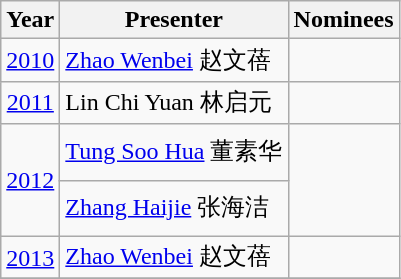<table class="wikitable sortable">
<tr>
<th>Year</th>
<th>Presenter</th>
<th>Nominees</th>
</tr>
<tr>
<td style="text-align:center;"><a href='#'>2010</a></td>
<td><a href='#'>Zhao Wenbei</a> 赵文蓓</td>
<td></td>
</tr>
<tr>
<td style="text-align:center;"><a href='#'>2011</a></td>
<td>Lin Chi Yuan 林启元</td>
<td></td>
</tr>
<tr>
<td rowspan=2 style="text-align:center;"><a href='#'>2012</a></td>
<td style="height: 30px;"><a href='#'>Tung Soo Hua</a> 董素华</td>
<td rowspan=2></td>
</tr>
<tr>
<td style="height: 30px;"><a href='#'>Zhang Haijie</a> 张海洁</td>
</tr>
<tr>
<td style="text-align:center;"><a href='#'>2013</a></td>
<td><a href='#'>Zhao Wenbei</a> 赵文蓓</td>
<td></td>
</tr>
<tr>
</tr>
</table>
